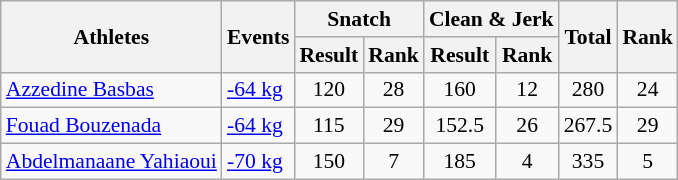<table class=wikitable style=font-size:90%>
<tr>
<th rowspan=2>Athletes</th>
<th rowspan=2>Events</th>
<th colspan=2>Snatch</th>
<th colspan=2>Clean & Jerk</th>
<th rowspan=2>Total</th>
<th rowspan=2>Rank</th>
</tr>
<tr>
<th>Result</th>
<th>Rank</th>
<th>Result</th>
<th>Rank</th>
</tr>
<tr>
<td><a href='#'>Azzedine Basbas</a></td>
<td><a href='#'>-64 kg</a></td>
<td align=center>120</td>
<td align=center>28</td>
<td align=center>160</td>
<td align=center>12</td>
<td align=center>280</td>
<td align=center>24</td>
</tr>
<tr>
<td><a href='#'>Fouad Bouzenada</a></td>
<td><a href='#'>-64 kg</a></td>
<td align=center>115</td>
<td align=center>29</td>
<td align=center>152.5</td>
<td align=center>26</td>
<td align=center>267.5</td>
<td align=center>29</td>
</tr>
<tr>
<td><a href='#'>Abdelmanaane Yahiaoui</a></td>
<td><a href='#'>-70 kg</a></td>
<td align=center>150</td>
<td align=center>7</td>
<td align=center>185</td>
<td align=center>4</td>
<td align=center>335</td>
<td align=center>5</td>
</tr>
</table>
